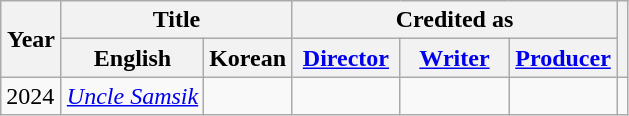<table class="wikitable plainrowheaders">
<tr>
<th scope="col" rowspan="2" style="width:33px;">Year</th>
<th scope="col" colspan="2">Title</th>
<th scope="col" colspan="3">Credited as</th>
<th scope="col" rowspan="2" class="unsortable"></th>
</tr>
<tr>
<th>English</th>
<th>Korean</th>
<th width=65 class="unsortable"><a href='#'>Director</a></th>
<th width=65 class="unsortable"><a href='#'>Writer</a></th>
<th width=65 class="unsortable"><a href='#'>Producer</a></th>
</tr>
<tr>
<td>2024</td>
<td><em><a href='#'>Uncle Samsik</a></em></td>
<td></td>
<td></td>
<td></td>
<td></td>
<td></td>
</tr>
</table>
